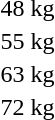<table>
<tr>
<td rowspan=2>48 kg<br></td>
<td rowspan=2></td>
<td rowspan=2></td>
<td></td>
</tr>
<tr>
<td></td>
</tr>
<tr>
<td rowspan=2>55 kg<br></td>
<td rowspan=2></td>
<td rowspan=2></td>
<td></td>
</tr>
<tr>
<td></td>
</tr>
<tr>
<td rowspan=2>63 kg<br></td>
<td rowspan=2></td>
<td rowspan=2></td>
<td></td>
</tr>
<tr>
<td></td>
</tr>
<tr>
<td rowspan=2>72 kg<br></td>
<td rowspan=2></td>
<td rowspan=2></td>
<td></td>
</tr>
<tr>
<td></td>
</tr>
</table>
